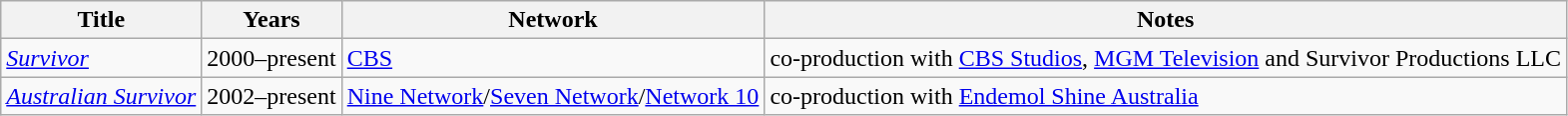<table class="wikitable sortable">
<tr>
<th>Title</th>
<th>Years</th>
<th>Network</th>
<th>Notes</th>
</tr>
<tr>
<td><em><a href='#'>Survivor</a></em></td>
<td>2000–present</td>
<td><a href='#'>CBS</a></td>
<td>co-production with <a href='#'>CBS Studios</a>, <a href='#'>MGM Television</a> and Survivor Productions LLC</td>
</tr>
<tr>
<td><em><a href='#'>Australian Survivor</a></em></td>
<td>2002–present</td>
<td><a href='#'>Nine Network</a>/<a href='#'>Seven Network</a>/<a href='#'>Network 10</a></td>
<td>co-production with <a href='#'>Endemol Shine Australia</a></td>
</tr>
</table>
